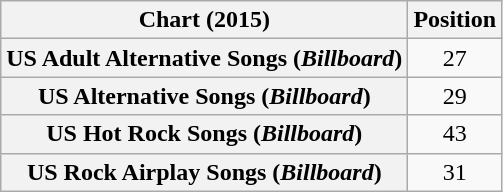<table class="wikitable sortable plainrowheaders" style="text-align:center">
<tr>
<th scope="col">Chart (2015)</th>
<th scope="col">Position</th>
</tr>
<tr>
<th scope="row">US Adult Alternative Songs (<em>Billboard</em>)</th>
<td>27</td>
</tr>
<tr>
<th scope="row">US Alternative Songs (<em>Billboard</em>)</th>
<td>29</td>
</tr>
<tr>
<th scope="row">US Hot Rock Songs (<em>Billboard</em>)</th>
<td>43</td>
</tr>
<tr>
<th scope="row">US Rock Airplay Songs (<em>Billboard</em>)</th>
<td>31</td>
</tr>
</table>
